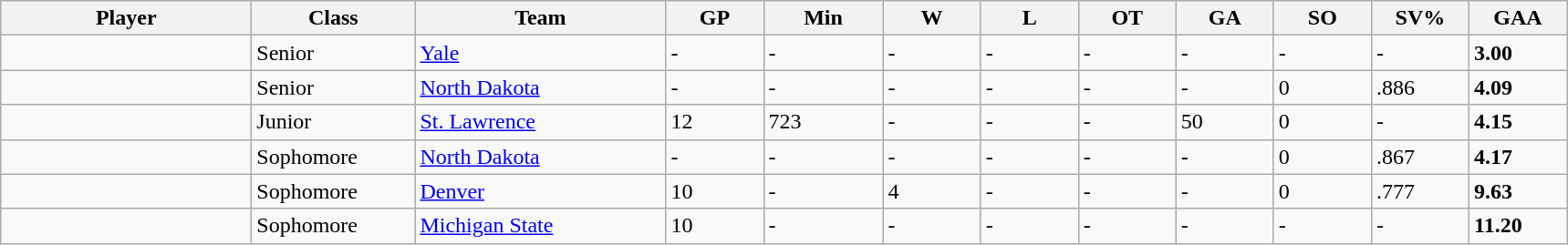<table class="wikitable sortable">
<tr>
<th style="width: 11em;">Player</th>
<th style="width: 7em;">Class</th>
<th style="width: 11em;">Team</th>
<th style="width: 4em;">GP</th>
<th style="width: 5em;">Min</th>
<th style="width: 4em;">W</th>
<th style="width: 4em;">L</th>
<th style="width: 4em;">OT</th>
<th style="width: 4em;">GA</th>
<th style="width: 4em;">SO</th>
<th style="width: 4em;">SV%</th>
<th style="width: 4em;">GAA</th>
</tr>
<tr>
<td></td>
<td>Senior</td>
<td><a href='#'>Yale</a></td>
<td>-</td>
<td>-</td>
<td>-</td>
<td>-</td>
<td>-</td>
<td>-</td>
<td>-</td>
<td>-</td>
<td><strong>3.00</strong></td>
</tr>
<tr>
<td></td>
<td>Senior</td>
<td><a href='#'>North Dakota</a></td>
<td>-</td>
<td>-</td>
<td>-</td>
<td>-</td>
<td>-</td>
<td>-</td>
<td>0</td>
<td>.886</td>
<td><strong>4.09</strong></td>
</tr>
<tr>
<td></td>
<td>Junior</td>
<td><a href='#'>St. Lawrence</a></td>
<td>12</td>
<td>723</td>
<td>-</td>
<td>-</td>
<td>-</td>
<td>50</td>
<td>0</td>
<td>-</td>
<td><strong>4.15</strong></td>
</tr>
<tr>
<td></td>
<td>Sophomore</td>
<td><a href='#'>North Dakota</a></td>
<td>-</td>
<td>-</td>
<td>-</td>
<td>-</td>
<td>-</td>
<td>-</td>
<td>0</td>
<td>.867</td>
<td><strong>4.17</strong></td>
</tr>
<tr>
<td></td>
<td>Sophomore</td>
<td><a href='#'>Denver</a></td>
<td>10</td>
<td>-</td>
<td>4</td>
<td>-</td>
<td>-</td>
<td>-</td>
<td>0</td>
<td>.777</td>
<td><strong>9.63</strong></td>
</tr>
<tr>
<td></td>
<td>Sophomore</td>
<td><a href='#'>Michigan State</a></td>
<td>10</td>
<td>-</td>
<td>-</td>
<td>-</td>
<td>-</td>
<td>-</td>
<td>-</td>
<td>-</td>
<td><strong>11.20</strong></td>
</tr>
</table>
